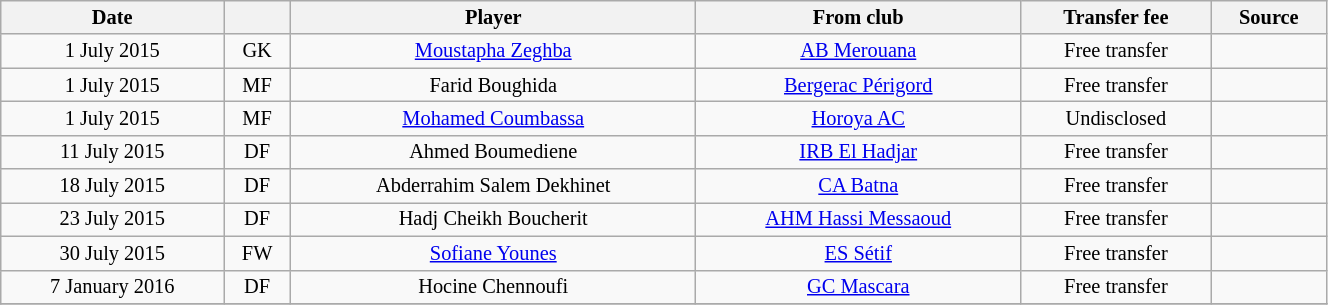<table class="wikitable sortable" style="width:70%; text-align:center; font-size:85%; text-align:centre;">
<tr>
<th><strong>Date</strong></th>
<th><strong></strong></th>
<th><strong>Player</strong></th>
<th><strong>From club</strong></th>
<th><strong>Transfer fee</strong></th>
<th><strong>Source</strong></th>
</tr>
<tr>
<td>1 July 2015</td>
<td>GK</td>
<td> <a href='#'>Moustapha Zeghba</a></td>
<td><a href='#'>AB Merouana</a></td>
<td>Free transfer</td>
<td></td>
</tr>
<tr>
<td>1 July 2015</td>
<td>MF</td>
<td> Farid Boughida</td>
<td> <a href='#'>Bergerac Périgord</a></td>
<td>Free transfer</td>
<td></td>
</tr>
<tr>
<td>1 July 2015</td>
<td>MF</td>
<td> <a href='#'>Mohamed Coumbassa</a></td>
<td> <a href='#'>Horoya AC</a></td>
<td>Undisclosed</td>
<td></td>
</tr>
<tr>
<td>11 July 2015</td>
<td>DF</td>
<td> Ahmed Boumediene</td>
<td><a href='#'>IRB El Hadjar</a></td>
<td>Free transfer</td>
<td></td>
</tr>
<tr>
<td>18 July 2015</td>
<td>DF</td>
<td> Abderrahim Salem Dekhinet</td>
<td><a href='#'>CA Batna</a></td>
<td>Free transfer</td>
<td></td>
</tr>
<tr>
<td>23 July 2015</td>
<td>DF</td>
<td> Hadj Cheikh Boucherit</td>
<td><a href='#'>AHM Hassi Messaoud</a></td>
<td>Free transfer</td>
<td></td>
</tr>
<tr>
<td>30 July 2015</td>
<td>FW</td>
<td> <a href='#'>Sofiane Younes</a></td>
<td><a href='#'>ES Sétif</a></td>
<td>Free transfer</td>
<td></td>
</tr>
<tr>
<td>7 January 2016</td>
<td>DF</td>
<td> Hocine Chennoufi</td>
<td><a href='#'>GC Mascara</a></td>
<td>Free transfer</td>
<td></td>
</tr>
<tr>
</tr>
</table>
